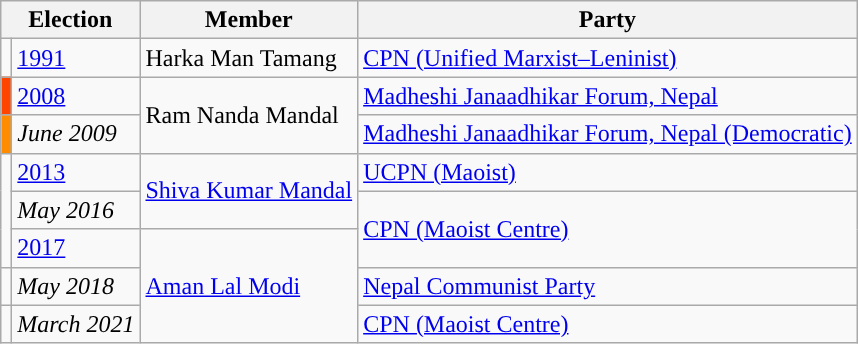<table class="wikitable">
<tr>
<th colspan="2">Election</th>
<th>Member</th>
<th>Party</th>
</tr>
<tr>
<td style="background-color:"></td>
<td><a href='#'>1991</a></td>
<td>Harka Man Tamang</td>
<td><a href='#'>CPN (Unified Marxist–Leninist)</a></td>
</tr>
<tr>
<td style="background-color:orangered"></td>
<td><a href='#'>2008</a></td>
<td rowspan="2">Ram Nanda Mandal</td>
<td><a href='#'>Madheshi Janaadhikar Forum, Nepal</a></td>
</tr>
<tr>
<td style="background-color:darkorange"></td>
<td><em>June 2009</em></td>
<td><a href='#'>Madheshi Janaadhikar Forum, Nepal (Democratic)</a></td>
</tr>
<tr>
<td rowspan="3" style="background-color:"></td>
<td><a href='#'>2013</a></td>
<td rowspan="2"><a href='#'>Shiva Kumar Mandal</a></td>
<td><a href='#'>UCPN (Maoist)</a></td>
</tr>
<tr>
<td><em>May 2016</em></td>
<td rowspan="2"><a href='#'>CPN (Maoist Centre)</a></td>
</tr>
<tr>
<td><a href='#'>2017</a></td>
<td rowspan="3"><a href='#'>Aman Lal Modi</a></td>
</tr>
<tr>
<td style="background-color:"></td>
<td><em>May 2018</em></td>
<td><a href='#'>Nepal Communist Party</a></td>
</tr>
<tr>
<td style="background-color:"></td>
<td><em>March 2021</em></td>
<td><a href='#'>CPN (Maoist Centre)</a></td>
</tr>
</table>
